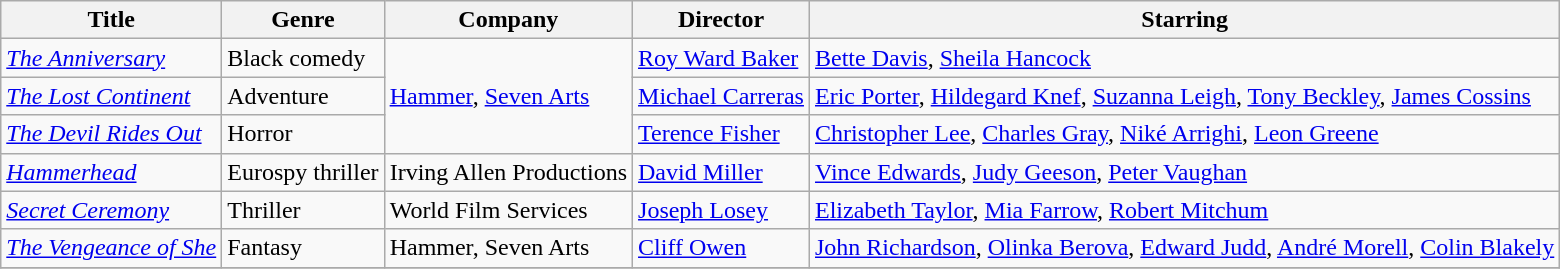<table class="wikitable unsortable">
<tr>
<th>Title</th>
<th>Genre</th>
<th>Company</th>
<th>Director</th>
<th>Starring</th>
</tr>
<tr>
<td><em><a href='#'>The Anniversary</a></em></td>
<td>Black comedy</td>
<td rowspan="3"><a href='#'>Hammer</a>, <a href='#'>Seven Arts</a></td>
<td><a href='#'>Roy Ward Baker</a></td>
<td><a href='#'>Bette Davis</a>, <a href='#'>Sheila Hancock</a></td>
</tr>
<tr>
<td><em><a href='#'>The Lost Continent</a></em></td>
<td>Adventure</td>
<td><a href='#'>Michael Carreras</a></td>
<td><a href='#'>Eric Porter</a>, <a href='#'>Hildegard Knef</a>, <a href='#'>Suzanna Leigh</a>, <a href='#'>Tony Beckley</a>, <a href='#'>James Cossins</a></td>
</tr>
<tr>
<td><em><a href='#'>The Devil Rides Out</a></em></td>
<td>Horror</td>
<td><a href='#'>Terence Fisher</a></td>
<td><a href='#'>Christopher Lee</a>, <a href='#'>Charles Gray</a>, <a href='#'>Niké Arrighi</a>, <a href='#'>Leon Greene</a></td>
</tr>
<tr>
<td><em><a href='#'>Hammerhead</a></em></td>
<td>Eurospy thriller</td>
<td>Irving Allen Productions</td>
<td><a href='#'>David Miller</a></td>
<td><a href='#'>Vince Edwards</a>, <a href='#'>Judy Geeson</a>, <a href='#'>Peter Vaughan</a></td>
</tr>
<tr>
<td><em><a href='#'>Secret Ceremony</a></em></td>
<td>Thriller</td>
<td>World Film Services</td>
<td><a href='#'>Joseph Losey</a></td>
<td><a href='#'>Elizabeth Taylor</a>, <a href='#'>Mia Farrow</a>, <a href='#'>Robert Mitchum</a></td>
</tr>
<tr>
<td><em><a href='#'>The Vengeance of She</a></em></td>
<td>Fantasy</td>
<td>Hammer, Seven Arts</td>
<td><a href='#'>Cliff Owen</a></td>
<td><a href='#'>John Richardson</a>, <a href='#'>Olinka Berova</a>, <a href='#'>Edward Judd</a>, <a href='#'>André Morell</a>, <a href='#'>Colin Blakely</a></td>
</tr>
<tr>
</tr>
</table>
